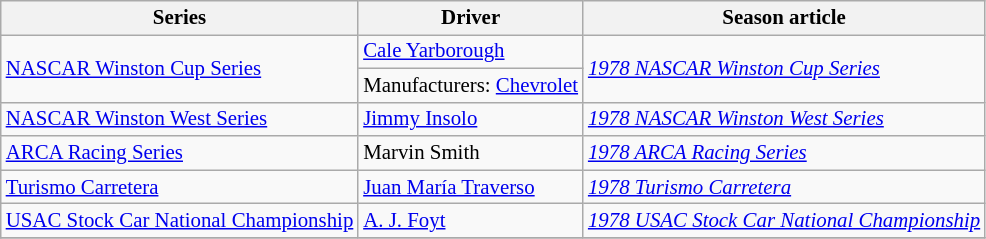<table class="wikitable" style="font-size: 87%;">
<tr>
<th>Series</th>
<th>Driver</th>
<th>Season article</th>
</tr>
<tr>
<td rowspan=2><a href='#'>NASCAR Winston Cup Series</a></td>
<td> <a href='#'>Cale Yarborough</a></td>
<td rowspan=2><em><a href='#'>1978 NASCAR Winston Cup Series</a></em></td>
</tr>
<tr>
<td>Manufacturers:  <a href='#'>Chevrolet</a></td>
</tr>
<tr>
<td><a href='#'>NASCAR Winston West Series</a></td>
<td> <a href='#'>Jimmy Insolo</a></td>
<td><em><a href='#'>1978 NASCAR Winston West Series</a></em></td>
</tr>
<tr>
<td><a href='#'>ARCA Racing Series</a></td>
<td> Marvin Smith</td>
<td><em><a href='#'>1978 ARCA Racing Series</a></em></td>
</tr>
<tr>
<td><a href='#'>Turismo Carretera</a></td>
<td> <a href='#'>Juan María Traverso</a></td>
<td><em><a href='#'>1978 Turismo Carretera</a></em></td>
</tr>
<tr>
<td><a href='#'>USAC Stock Car National Championship</a></td>
<td> <a href='#'>A. J. Foyt</a></td>
<td><em><a href='#'>1978 USAC Stock Car National Championship</a></em></td>
</tr>
<tr>
</tr>
</table>
